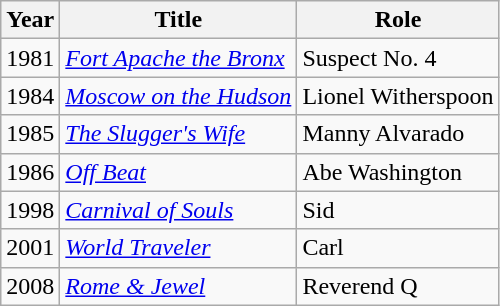<table class="wikitable sortable">
<tr>
<th>Year</th>
<th>Title</th>
<th>Role</th>
</tr>
<tr>
<td>1981</td>
<td><em><a href='#'>Fort Apache the Bronx</a></em></td>
<td>Suspect No. 4</td>
</tr>
<tr>
<td>1984</td>
<td><em><a href='#'>Moscow on the Hudson</a></em></td>
<td>Lionel Witherspoon</td>
</tr>
<tr>
<td>1985</td>
<td><em><a href='#'>The Slugger's Wife</a></em></td>
<td>Manny Alvarado</td>
</tr>
<tr>
<td>1986</td>
<td><em><a href='#'>Off Beat</a></em></td>
<td>Abe Washington</td>
</tr>
<tr>
<td>1998</td>
<td><em><a href='#'>Carnival of Souls</a></em></td>
<td>Sid</td>
</tr>
<tr>
<td>2001</td>
<td><em><a href='#'>World Traveler</a></em></td>
<td>Carl</td>
</tr>
<tr>
<td>2008</td>
<td><em><a href='#'>Rome & Jewel</a></em></td>
<td>Reverend Q</td>
</tr>
</table>
